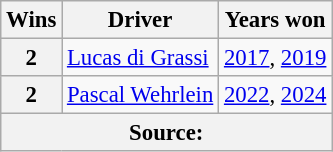<table class="wikitable" style="font-size: 95%;">
<tr>
<th>Wins</th>
<th>Driver</th>
<th>Years won</th>
</tr>
<tr>
<th>2</th>
<td> <a href='#'>Lucas di Grassi</a></td>
<td><a href='#'>2017</a>, <a href='#'>2019</a></td>
</tr>
<tr>
<th>2</th>
<td> <a href='#'>Pascal Wehrlein</a></td>
<td><a href='#'>2022</a>, <a href='#'>2024</a></td>
</tr>
<tr>
<th colspan=3>Source:</th>
</tr>
</table>
